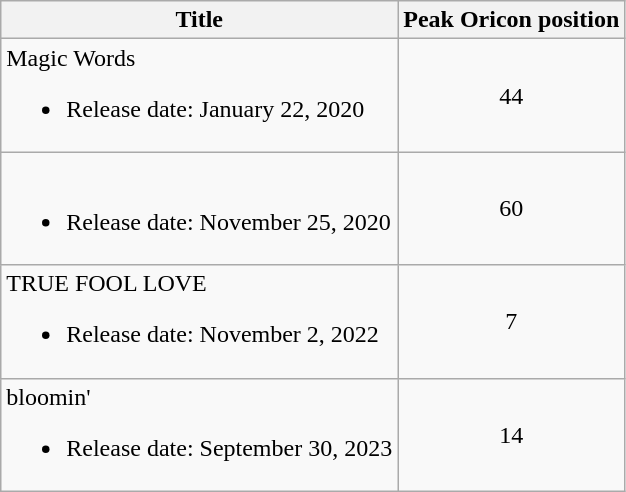<table class="wikitable">
<tr>
<th>Title</th>
<th>Peak Oricon position</th>
</tr>
<tr>
<td>Magic Words<br><ul><li>Release date: January 22, 2020</li></ul></td>
<td align="center">44</td>
</tr>
<tr>
<td><br><ul><li>Release date: November 25, 2020</li></ul></td>
<td align="center">60</td>
</tr>
<tr>
<td>TRUE FOOL LOVE<br><ul><li>Release date: November 2, 2022</li></ul></td>
<td align="center">7</td>
</tr>
<tr>
<td>bloomin'<br><ul><li>Release date: September 30, 2023</li></ul></td>
<td align="center">14</td>
</tr>
</table>
